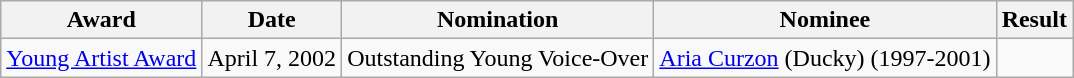<table class="wikitable" width:100%;">
<tr>
<th>Award</th>
<th>Date</th>
<th>Nomination</th>
<th>Nominee</th>
<th>Result</th>
</tr>
<tr>
<td><a href='#'>Young Artist Award</a></td>
<td>April 7, 2002</td>
<td>Outstanding Young Voice-Over</td>
<td><a href='#'>Aria Curzon</a> (Ducky) (1997-2001)</td>
<td></td>
</tr>
</table>
